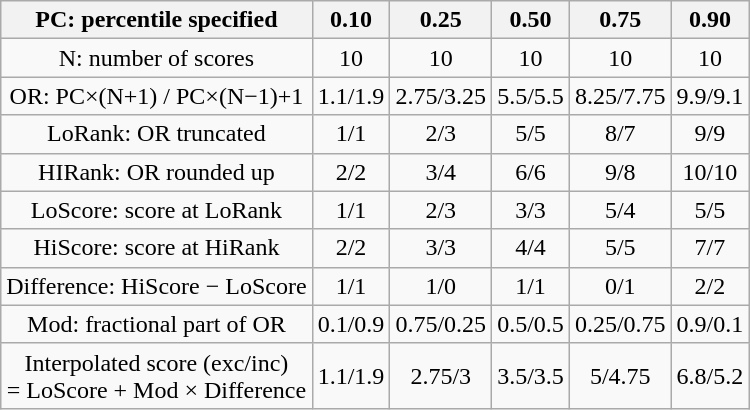<table class="wikitable">
<tr align="center">
<th>PC: percentile specified</th>
<th>0.10</th>
<th>0.25</th>
<th>0.50</th>
<th>0.75</th>
<th>0.90</th>
</tr>
<tr align="center">
<td>N: number of scores</td>
<td>10</td>
<td>10</td>
<td>10</td>
<td>10</td>
<td>10</td>
</tr>
<tr align="center">
<td>OR: PC×(N+1) / PC×(N−1)+1</td>
<td>1.1/1.9</td>
<td>2.75/3.25</td>
<td>5.5/5.5</td>
<td>8.25/7.75</td>
<td>9.9/9.1</td>
</tr>
<tr align="center">
<td>LoRank: OR truncated</td>
<td>1/1</td>
<td>2/3</td>
<td>5/5</td>
<td>8/7</td>
<td>9/9</td>
</tr>
<tr align="center">
<td>HIRank: OR rounded up</td>
<td>2/2</td>
<td>3/4</td>
<td>6/6</td>
<td>9/8</td>
<td>10/10</td>
</tr>
<tr align="center"->
<td>LoScore: score at LoRank</td>
<td>1/1</td>
<td>2/3</td>
<td>3/3</td>
<td>5/4</td>
<td>5/5</td>
</tr>
<tr align="center">
<td>HiScore: score at HiRank</td>
<td>2/2</td>
<td>3/3</td>
<td>4/4</td>
<td>5/5</td>
<td>7/7</td>
</tr>
<tr align="center">
<td>Difference: HiScore − LoScore</td>
<td>1/1</td>
<td>1/0</td>
<td>1/1</td>
<td>0/1</td>
<td>2/2</td>
</tr>
<tr align="center">
<td>Mod: fractional part of OR</td>
<td>0.1/0.9</td>
<td>0.75/0.25</td>
<td>0.5/0.5</td>
<td>0.25/0.75</td>
<td>0.9/0.1</td>
</tr>
<tr align="center">
<td>Interpolated score (exc/inc) <br> = LoScore + Mod × Difference</td>
<td>1.1/1.9</td>
<td>2.75/3</td>
<td>3.5/3.5</td>
<td>5/4.75</td>
<td>6.8/5.2</td>
</tr>
</table>
